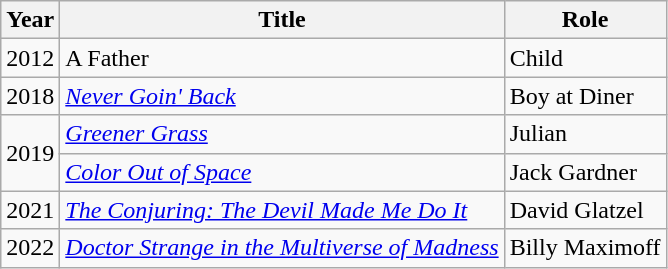<table class="wikitable sortable">
<tr>
<th>Year</th>
<th>Title</th>
<th>Role</th>
</tr>
<tr>
<td>2012</td>
<td>A Father</td>
<td>Child</td>
</tr>
<tr>
<td>2018</td>
<td><em><a href='#'>Never Goin' Back</a></em></td>
<td>Boy at Diner</td>
</tr>
<tr>
<td rowspan="2">2019</td>
<td><em><a href='#'>Greener Grass</a></em></td>
<td>Julian</td>
</tr>
<tr>
<td><em><a href='#'>Color Out of Space</a></em></td>
<td>Jack Gardner</td>
</tr>
<tr>
<td>2021</td>
<td><em><a href='#'>The Conjuring: The Devil Made Me Do It</a></em></td>
<td>David Glatzel</td>
</tr>
<tr>
<td>2022</td>
<td><em><a href='#'>Doctor Strange in the Multiverse of Madness</a></em></td>
<td>Billy Maximoff</td>
</tr>
</table>
